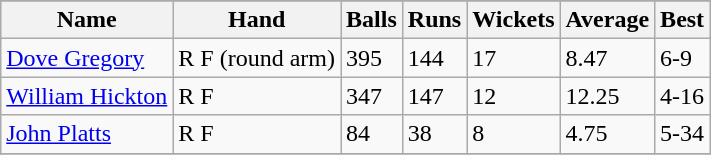<table class="sortable wikitable">
<tr>
</tr>
<tr bgcolor="#efefef">
<th>Name</th>
<th>Hand</th>
<th>Balls</th>
<th>Runs</th>
<th>Wickets</th>
<th>Average</th>
<th>Best</th>
</tr>
<tr>
<td><a href='#'>Dove Gregory</a></td>
<td>R F (round arm)</td>
<td>395</td>
<td>144</td>
<td>17</td>
<td>8.47</td>
<td>6-9</td>
</tr>
<tr>
<td><a href='#'>William Hickton</a></td>
<td>R F</td>
<td>347</td>
<td>147</td>
<td>12</td>
<td>12.25</td>
<td>4-16</td>
</tr>
<tr>
<td><a href='#'>John Platts</a></td>
<td>R F</td>
<td>84</td>
<td>38</td>
<td>8</td>
<td>4.75</td>
<td>5-34</td>
</tr>
<tr>
</tr>
</table>
